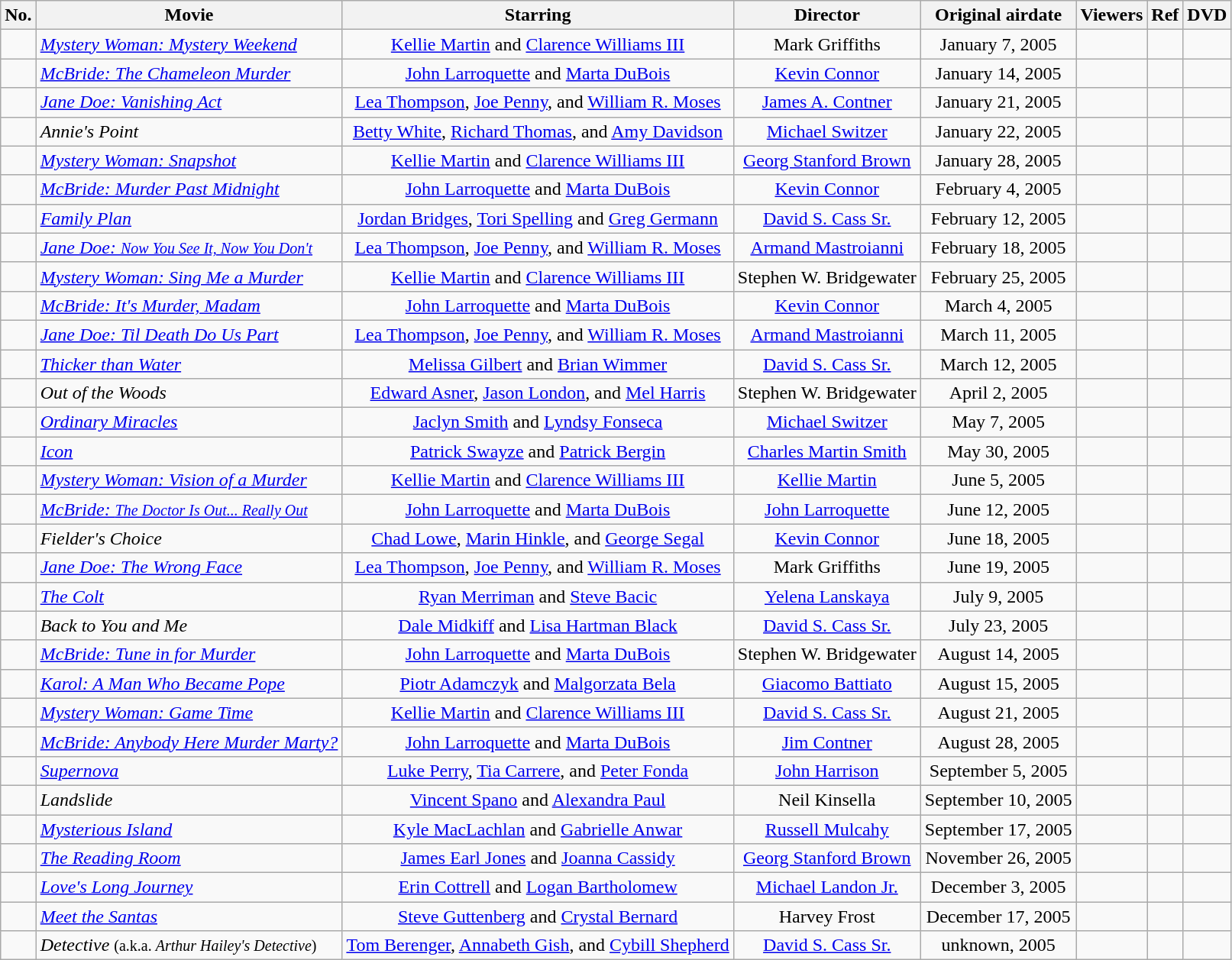<table class="wikitable sortable">
<tr>
<th scope="col">No.</th>
<th scope="col" class="unsortable">Movie</th>
<th scope="col" class="unsortable">Starring</th>
<th scope="col" class="unsortable">Director</th>
<th scope="col" class="unsortable">Original airdate</th>
<th scope="col">Viewers</th>
<th scope="col" class="unsortable">Ref</th>
<th scope="col" class="unsortable">DVD</th>
</tr>
<tr>
<td style="text-align:center;"></td>
<td><em><a href='#'>Mystery Woman: Mystery Weekend</a></em></td>
<td style="text-align:center;"><a href='#'>Kellie Martin</a> and <a href='#'>Clarence Williams III</a></td>
<td style="text-align:center;">Mark Griffiths</td>
<td style="text-align:center;">January 7, 2005</td>
<td style="text-align:center;"></td>
<td></td>
<td></td>
</tr>
<tr>
<td style="text-align:center;"></td>
<td><em><a href='#'>McBride: The Chameleon Murder</a></em></td>
<td style="text-align:center;"><a href='#'>John Larroquette</a> and <a href='#'>Marta DuBois</a></td>
<td style="text-align:center;"><a href='#'>Kevin Connor</a></td>
<td style="text-align:center;">January 14, 2005</td>
<td style="text-align:center;"></td>
<td></td>
<td></td>
</tr>
<tr>
<td style="text-align:center;"></td>
<td><em><a href='#'>Jane Doe: Vanishing Act</a></em></td>
<td style="text-align:center;"><a href='#'>Lea Thompson</a>, <a href='#'>Joe Penny</a>, and <a href='#'>William R. Moses</a></td>
<td style="text-align:center;"><a href='#'>James A. Contner</a></td>
<td style="text-align:center;">January 21, 2005</td>
<td style="text-align:center;"></td>
<td></td>
<td></td>
</tr>
<tr>
<td style="text-align:center;"></td>
<td><em>Annie's Point</em></td>
<td style="text-align:center;"><a href='#'>Betty White</a>, <a href='#'>Richard Thomas</a>, and <a href='#'>Amy Davidson</a></td>
<td style="text-align:center;"><a href='#'>Michael Switzer</a></td>
<td style="text-align:center;">January 22, 2005</td>
<td style="text-align:center;"></td>
<td></td>
<td></td>
</tr>
<tr>
<td style="text-align:center;"></td>
<td><em><a href='#'>Mystery Woman: Snapshot</a></em></td>
<td style="text-align:center;"><a href='#'>Kellie Martin</a> and <a href='#'>Clarence Williams III</a></td>
<td style="text-align:center;"><a href='#'>Georg Stanford Brown</a></td>
<td style="text-align:center;">January 28, 2005</td>
<td style="text-align:center;"></td>
<td></td>
<td></td>
</tr>
<tr>
<td style="text-align:center;"></td>
<td><em><a href='#'>McBride: Murder Past Midnight</a></em></td>
<td style="text-align:center;"><a href='#'>John Larroquette</a> and <a href='#'>Marta DuBois</a></td>
<td style="text-align:center;"><a href='#'>Kevin Connor</a></td>
<td style="text-align:center;">February 4, 2005</td>
<td style="text-align:center;"></td>
<td></td>
<td></td>
</tr>
<tr>
<td style="text-align:center;"></td>
<td><em><a href='#'>Family Plan</a></em></td>
<td style="text-align:center;"><a href='#'>Jordan Bridges</a>, <a href='#'>Tori Spelling</a> and <a href='#'>Greg Germann</a></td>
<td style="text-align:center;"><a href='#'>David S. Cass Sr.</a></td>
<td style="text-align:center;">February 12, 2005</td>
<td style="text-align:center;"></td>
<td></td>
<td></td>
</tr>
<tr>
<td style="text-align:center;"></td>
<td><em><a href='#'>Jane Doe: <small>Now You See It, Now You Don't</small></a></em></td>
<td style="text-align:center;"><a href='#'>Lea Thompson</a>, <a href='#'>Joe Penny</a>, and <a href='#'>William R. Moses</a></td>
<td style="text-align:center;"><a href='#'>Armand Mastroianni</a></td>
<td style="text-align:center;">February 18, 2005</td>
<td style="text-align:center;"></td>
<td></td>
<td></td>
</tr>
<tr>
<td style="text-align:center;"></td>
<td><em><a href='#'>Mystery Woman: Sing Me a Murder</a></em></td>
<td style="text-align:center;"><a href='#'>Kellie Martin</a> and <a href='#'>Clarence Williams III</a></td>
<td style="text-align:center;">Stephen W. Bridgewater</td>
<td style="text-align:center;">February 25, 2005</td>
<td style="text-align:center;"></td>
<td></td>
<td></td>
</tr>
<tr>
<td style="text-align:center;"></td>
<td><em><a href='#'>McBride: It's Murder, Madam</a></em></td>
<td style="text-align:center;"><a href='#'>John Larroquette</a> and <a href='#'>Marta DuBois</a></td>
<td style="text-align:center;"><a href='#'>Kevin Connor</a></td>
<td style="text-align:center;">March 4, 2005</td>
<td style="text-align:center;"></td>
<td></td>
<td></td>
</tr>
<tr>
<td style="text-align:center;"></td>
<td><em><a href='#'>Jane Doe: Til Death Do Us Part</a></em></td>
<td style="text-align:center;"><a href='#'>Lea Thompson</a>, <a href='#'>Joe Penny</a>, and <a href='#'>William R. Moses</a></td>
<td style="text-align:center;"><a href='#'>Armand Mastroianni</a></td>
<td style="text-align:center;">March 11, 2005</td>
<td style="text-align:center;"></td>
<td></td>
<td></td>
</tr>
<tr>
<td style="text-align:center;"></td>
<td><em><a href='#'>Thicker than Water</a></em></td>
<td style="text-align:center;"><a href='#'>Melissa Gilbert</a> and <a href='#'>Brian Wimmer</a></td>
<td style="text-align:center;"><a href='#'>David S. Cass Sr.</a></td>
<td style="text-align:center;">March 12, 2005</td>
<td style="text-align:center;"></td>
<td></td>
<td></td>
</tr>
<tr>
<td style="text-align:center;"></td>
<td><em>Out of the Woods</em></td>
<td style="text-align:center;"><a href='#'>Edward Asner</a>, <a href='#'>Jason London</a>, and <a href='#'>Mel Harris</a></td>
<td style="text-align:center;">Stephen W. Bridgewater</td>
<td style="text-align:center;">April 2, 2005</td>
<td style="text-align:center;"></td>
<td></td>
<td></td>
</tr>
<tr>
<td style="text-align:center;"></td>
<td><em><a href='#'>Ordinary Miracles</a></em></td>
<td style="text-align:center;"><a href='#'>Jaclyn Smith</a> and <a href='#'>Lyndsy Fonseca</a></td>
<td style="text-align:center;"><a href='#'>Michael Switzer</a></td>
<td style="text-align:center;">May 7, 2005</td>
<td style="text-align:center;"></td>
<td></td>
<td></td>
</tr>
<tr>
<td style="text-align:center;"></td>
<td><em><a href='#'>Icon</a></em></td>
<td style="text-align:center;"><a href='#'>Patrick Swayze</a> and <a href='#'>Patrick Bergin</a></td>
<td style="text-align:center;"><a href='#'>Charles Martin Smith</a></td>
<td style="text-align:center;">May 30, 2005</td>
<td style="text-align:center;"></td>
<td></td>
<td></td>
</tr>
<tr>
<td style="text-align:center;"></td>
<td><em><a href='#'>Mystery Woman: Vision of a Murder</a></em></td>
<td style="text-align:center;"><a href='#'>Kellie Martin</a> and <a href='#'>Clarence Williams III</a></td>
<td style="text-align:center;"><a href='#'>Kellie Martin</a></td>
<td style="text-align:center;">June 5, 2005</td>
<td style="text-align:center;"></td>
<td></td>
<td></td>
</tr>
<tr>
<td style="text-align:center;"></td>
<td><em><a href='#'>McBride: <small>The Doctor Is Out... Really Out</small></a></em></td>
<td style="text-align:center;"><a href='#'>John Larroquette</a> and <a href='#'>Marta DuBois</a></td>
<td style="text-align:center;"><a href='#'>John Larroquette</a></td>
<td style="text-align:center;">June 12, 2005</td>
<td style="text-align:center;"></td>
<td></td>
<td></td>
</tr>
<tr>
<td style="text-align:center;"></td>
<td><em>Fielder's Choice</em></td>
<td style="text-align:center;"><a href='#'>Chad Lowe</a>, <a href='#'>Marin Hinkle</a>, and <a href='#'>George Segal</a></td>
<td style="text-align:center;"><a href='#'>Kevin Connor</a></td>
<td style="text-align:center;">June 18, 2005</td>
<td style="text-align:center;"></td>
<td></td>
<td></td>
</tr>
<tr>
<td style="text-align:center;"></td>
<td><em><a href='#'>Jane Doe: The Wrong Face</a></em></td>
<td style="text-align:center;"><a href='#'>Lea Thompson</a>, <a href='#'>Joe Penny</a>, and <a href='#'>William R. Moses</a></td>
<td style="text-align:center;">Mark Griffiths</td>
<td style="text-align:center;">June 19, 2005</td>
<td style="text-align:center;"></td>
<td></td>
<td></td>
</tr>
<tr>
<td style="text-align:center;"></td>
<td><em><a href='#'>The Colt</a></em></td>
<td style="text-align:center;"><a href='#'>Ryan Merriman</a> and <a href='#'>Steve Bacic</a></td>
<td style="text-align:center;"><a href='#'>Yelena Lanskaya</a></td>
<td style="text-align:center;">July 9, 2005</td>
<td style="text-align:center;"></td>
<td></td>
<td></td>
</tr>
<tr>
<td style="text-align:center;"></td>
<td><em>Back to You and Me</em></td>
<td style="text-align:center;"><a href='#'>Dale Midkiff</a> and <a href='#'>Lisa Hartman Black</a></td>
<td style="text-align:center;"><a href='#'>David S. Cass Sr.</a></td>
<td style="text-align:center;">July 23, 2005</td>
<td style="text-align:center;"></td>
<td></td>
<td></td>
</tr>
<tr>
<td style="text-align:center;"></td>
<td><em><a href='#'>McBride: Tune in for Murder</a></em></td>
<td style="text-align:center;"><a href='#'>John Larroquette</a> and <a href='#'>Marta DuBois</a></td>
<td style="text-align:center;">Stephen W. Bridgewater</td>
<td style="text-align:center;">August 14, 2005</td>
<td style="text-align:center;"></td>
<td></td>
<td></td>
</tr>
<tr>
<td style="text-align:center;"></td>
<td><em><a href='#'>Karol: A Man Who Became Pope</a></em></td>
<td style="text-align:center;"><a href='#'>Piotr Adamczyk</a> and <a href='#'>Malgorzata Bela</a></td>
<td style="text-align:center;"><a href='#'>Giacomo Battiato</a></td>
<td style="text-align:center;">August 15, 2005</td>
<td style="text-align:center;"></td>
<td></td>
<td></td>
</tr>
<tr>
<td style="text-align:center;"></td>
<td><em><a href='#'>Mystery Woman: Game Time</a></em></td>
<td style="text-align:center;"><a href='#'>Kellie Martin</a> and <a href='#'>Clarence Williams III</a></td>
<td style="text-align:center;"><a href='#'>David S. Cass Sr.</a></td>
<td style="text-align:center;">August 21, 2005</td>
<td style="text-align:center;"></td>
<td></td>
<td></td>
</tr>
<tr>
<td style="text-align:center;"></td>
<td><em><a href='#'>McBride: Anybody Here Murder Marty?</a></em></td>
<td style="text-align:center;"><a href='#'>John Larroquette</a> and <a href='#'>Marta DuBois</a></td>
<td style="text-align:center;"><a href='#'>Jim Contner</a></td>
<td style="text-align:center;">August 28, 2005</td>
<td style="text-align:center;"></td>
<td></td>
<td></td>
</tr>
<tr>
<td style="text-align:center;"></td>
<td><em><a href='#'>Supernova</a></em></td>
<td style="text-align:center;"><a href='#'>Luke Perry</a>, <a href='#'>Tia Carrere</a>, and <a href='#'>Peter Fonda</a></td>
<td style="text-align:center;"><a href='#'>John Harrison</a></td>
<td style="text-align:center;">September 5, 2005</td>
<td style="text-align:center;"></td>
<td></td>
<td></td>
</tr>
<tr>
<td style="text-align:center;"></td>
<td><em>Landslide</em></td>
<td style="text-align:center;"><a href='#'>Vincent Spano</a> and <a href='#'>Alexandra Paul</a></td>
<td style="text-align:center;">Neil Kinsella</td>
<td style="text-align:center;">September 10, 2005</td>
<td style="text-align:center;"></td>
<td></td>
<td></td>
</tr>
<tr>
<td style="text-align:center;"></td>
<td><em><a href='#'>Mysterious Island</a></em></td>
<td style="text-align:center;"><a href='#'>Kyle MacLachlan</a> and <a href='#'>Gabrielle Anwar</a></td>
<td style="text-align:center;"><a href='#'>Russell Mulcahy</a></td>
<td style="text-align:center;">September 17, 2005</td>
<td style="text-align:center;"></td>
<td></td>
<td></td>
</tr>
<tr>
<td style="text-align:center;"></td>
<td><em><a href='#'>The Reading Room</a></em></td>
<td style="text-align:center;"><a href='#'>James Earl Jones</a> and <a href='#'>Joanna Cassidy</a></td>
<td style="text-align:center;"><a href='#'>Georg Stanford Brown</a></td>
<td style="text-align:center;">November 26, 2005</td>
<td style="text-align:center;"></td>
<td></td>
<td></td>
</tr>
<tr>
<td style="text-align:center;"></td>
<td><em><a href='#'>Love's Long Journey</a></em></td>
<td style="text-align:center;"><a href='#'>Erin Cottrell</a> and <a href='#'>Logan Bartholomew</a></td>
<td style="text-align:center;"><a href='#'>Michael Landon Jr.</a></td>
<td style="text-align:center;">December 3, 2005</td>
<td style="text-align:center;"></td>
<td></td>
<td></td>
</tr>
<tr>
<td style="text-align:center;"></td>
<td><em><a href='#'>Meet the Santas</a></em></td>
<td style="text-align:center;"><a href='#'>Steve Guttenberg</a> and <a href='#'>Crystal Bernard</a></td>
<td style="text-align:center;">Harvey Frost</td>
<td style="text-align:center;">December 17, 2005</td>
<td style="text-align:center;"></td>
<td></td>
<td></td>
</tr>
<tr>
<td style="text-align:center;"></td>
<td><em>Detective</em> <small>(a.k.a. <em>Arthur Hailey's Detective</em>)</small></td>
<td style="text-align:center;"><a href='#'>Tom Berenger</a>, <a href='#'>Annabeth Gish</a>, and <a href='#'>Cybill Shepherd</a></td>
<td style="text-align:center;"><a href='#'>David S. Cass Sr.</a></td>
<td style="text-align:center;">unknown, 2005</td>
<td style="text-align:center;"></td>
<td></td>
<td></td>
</tr>
</table>
